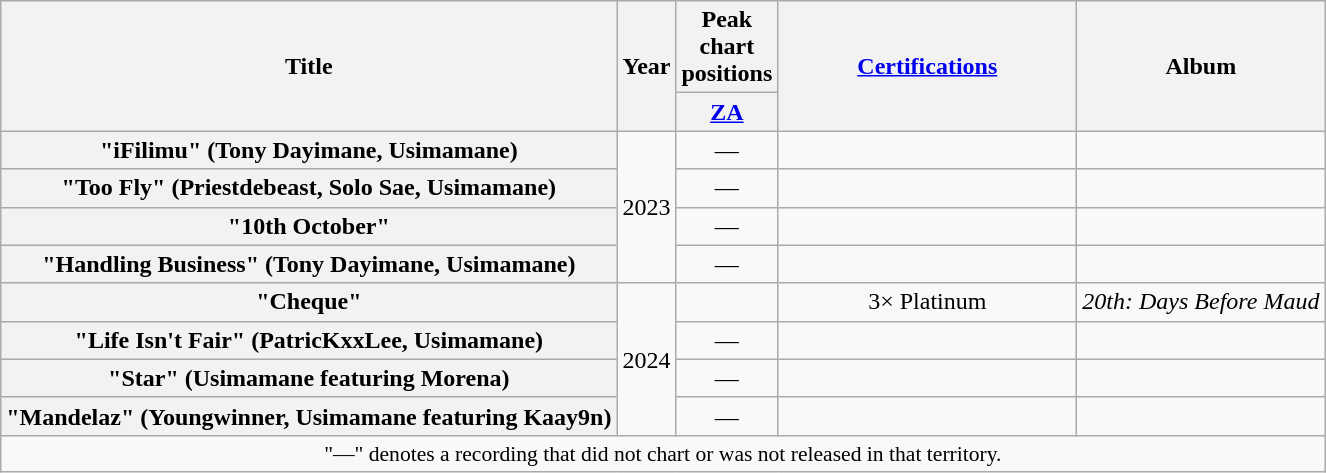<table class="wikitable plainrowheaders" style="text-align:center;">
<tr>
<th scope="col" rowspan="2">Title</th>
<th scope="col" rowspan="2">Year</th>
<th scope="col" colspan="1">Peak chart positions</th>
<th scope="col" rowspan="2" style="width:12em;"><a href='#'>Certifications</a></th>
<th scope="col" rowspan="2">Album</th>
</tr>
<tr>
<th scope="col" style="width:3em;font-size:100%;"><a href='#'>ZA</a><br></th>
</tr>
<tr>
<th scope="row">"iFilimu" (Tony Dayimane, Usimamane)</th>
<td rowspan=4>2023</td>
<td>—</td>
<td></td>
<td></td>
</tr>
<tr>
<th scope="row">"Too Fly" (Priestdebeast, Solo Sae, Usimamane)</th>
<td>—</td>
<td></td>
<td></td>
</tr>
<tr>
<th scope="row">"10th October"</th>
<td>—</td>
<td></td>
<td></td>
</tr>
<tr>
<th scope="row">"Handling Business" (Tony Dayimane, Usimamane)</th>
<td>—</td>
<td></td>
<td></td>
</tr>
<tr>
<th scope="row">"Cheque"</th>
<td rowspan=4>2024</td>
<td></td>
<td>3× Platinum</td>
<td><em>20th: Days Before Maud</em></td>
</tr>
<tr>
<th scope="row">"Life Isn't Fair" (PatricKxxLee, Usimamane)</th>
<td>—</td>
<td></td>
<td></td>
</tr>
<tr>
<th scope="row">"Star" (Usimamane featuring Morena)</th>
<td>—</td>
<td></td>
<td></td>
</tr>
<tr>
<th scope="row">"Mandelaz" (Youngwinner, Usimamane featuring Kaay9n)</th>
<td>—</td>
<td></td>
<td></td>
</tr>
<tr>
<td colspan="8" style="font-size:90%">"—" denotes a recording that did not chart or was not released in that territory.</td>
</tr>
</table>
